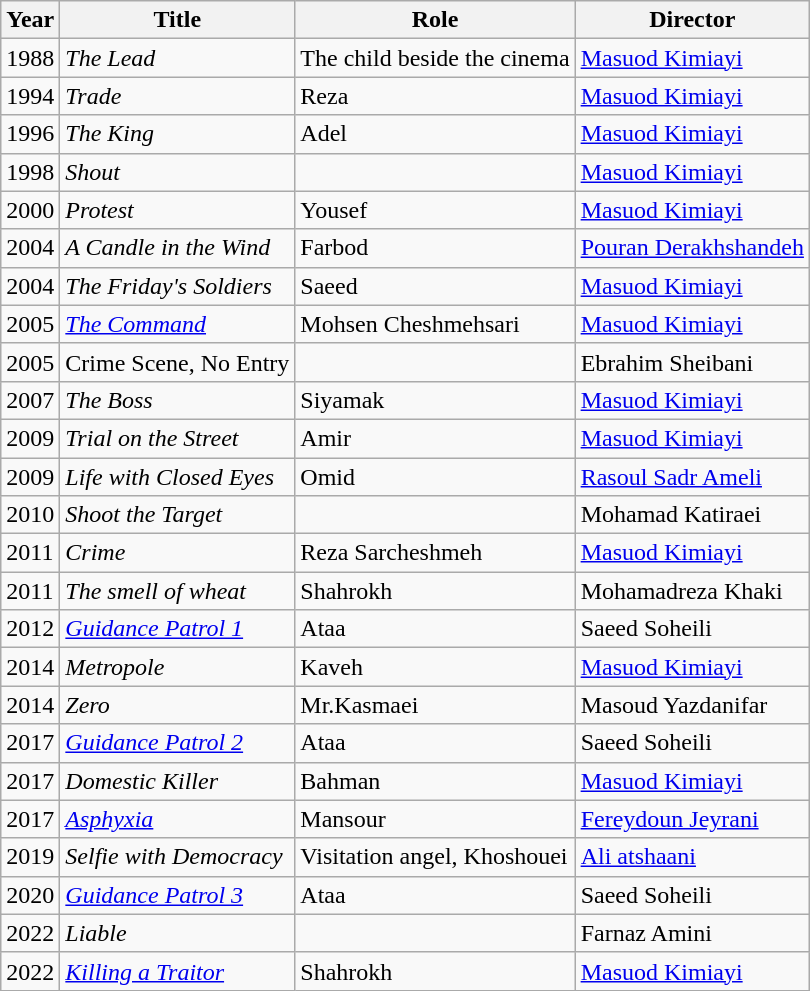<table class="wikitable sortable">
<tr>
<th>Year</th>
<th>Title</th>
<th>Role</th>
<th>Director</th>
</tr>
<tr>
<td>1988</td>
<td><em>The Lead</em></td>
<td>The child beside the cinema</td>
<td><a href='#'>Masuod Kimiayi</a></td>
</tr>
<tr>
<td>1994</td>
<td><em>Trade</em></td>
<td>Reza</td>
<td><a href='#'>Masuod Kimiayi</a></td>
</tr>
<tr>
<td>1996</td>
<td><em>The King</em></td>
<td>Adel</td>
<td><a href='#'>Masuod Kimiayi</a></td>
</tr>
<tr>
<td>1998</td>
<td><em>Shout</em></td>
<td></td>
<td><a href='#'>Masuod Kimiayi</a></td>
</tr>
<tr>
<td>2000</td>
<td><em>Protest</em></td>
<td>Yousef</td>
<td><a href='#'>Masuod Kimiayi</a></td>
</tr>
<tr>
<td>2004</td>
<td><em>A Candle in the Wind</em></td>
<td>Farbod</td>
<td><a href='#'>Pouran Derakhshandeh</a></td>
</tr>
<tr>
<td>2004</td>
<td><em>The Friday's Soldiers</em></td>
<td>Saeed</td>
<td><a href='#'>Masuod Kimiayi</a></td>
</tr>
<tr>
<td>2005</td>
<td><a href='#'><em>The Command</em></a></td>
<td>Mohsen Cheshmehsari</td>
<td><a href='#'>Masuod Kimiayi</a></td>
</tr>
<tr>
<td>2005</td>
<td>Crime Scene, No Entry</td>
<td></td>
<td>Ebrahim Sheibani</td>
</tr>
<tr>
<td>2007</td>
<td><em>The Boss</em></td>
<td>Siyamak</td>
<td><a href='#'>Masuod Kimiayi</a></td>
</tr>
<tr>
<td>2009</td>
<td><em>Trial on the Street</em></td>
<td>Amir</td>
<td><a href='#'>Masuod Kimiayi</a></td>
</tr>
<tr>
<td>2009</td>
<td><em>Life with Closed Eyes</em></td>
<td>Omid</td>
<td><a href='#'>Rasoul Sadr Ameli</a></td>
</tr>
<tr>
<td>2010</td>
<td><em>Shoot the Target</em></td>
<td></td>
<td>Mohamad Katiraei</td>
</tr>
<tr>
<td>2011</td>
<td><em>Crime</em></td>
<td>Reza Sarcheshmeh</td>
<td><a href='#'>Masuod Kimiayi</a></td>
</tr>
<tr>
<td>2011</td>
<td><em>The smell of wheat</em></td>
<td>Shahrokh</td>
<td>Mohamadreza Khaki</td>
</tr>
<tr>
<td>2012</td>
<td><em><a href='#'>Guidance Patrol 1</a></em></td>
<td>Ataa</td>
<td>Saeed Soheili</td>
</tr>
<tr>
<td>2014</td>
<td><em>Metropole</em></td>
<td>Kaveh</td>
<td><a href='#'>Masuod Kimiayi</a></td>
</tr>
<tr>
<td>2014</td>
<td><em>Zero</em></td>
<td>Mr.Kasmaei</td>
<td>Masoud Yazdanifar</td>
</tr>
<tr>
<td>2017</td>
<td><a href='#'><em>Guidance Patrol 2</em></a></td>
<td>Ataa</td>
<td>Saeed Soheili</td>
</tr>
<tr>
<td>2017</td>
<td><em>Domestic Killer</em></td>
<td>Bahman</td>
<td><a href='#'>Masuod Kimiayi</a></td>
</tr>
<tr>
<td>2017</td>
<td><a href='#'><em>Asphyxia</em></a></td>
<td>Mansour</td>
<td><a href='#'>Fereydoun Jeyrani</a></td>
</tr>
<tr>
<td>2019</td>
<td><em>Selfie with Democracy</em></td>
<td>Visitation angel, Khoshouei</td>
<td><a href='#'>Ali atshaani</a></td>
</tr>
<tr>
<td>2020</td>
<td><a href='#'><em>Guidance Patrol 3</em></a></td>
<td>Ataa</td>
<td>Saeed Soheili</td>
</tr>
<tr>
<td>2022</td>
<td><em>Liable</em></td>
<td></td>
<td>Farnaz Amini</td>
</tr>
<tr>
<td>2022</td>
<td><em><a href='#'>Killing a Traitor</a></em></td>
<td>Shahrokh</td>
<td><a href='#'>Masuod Kimiayi</a></td>
</tr>
</table>
